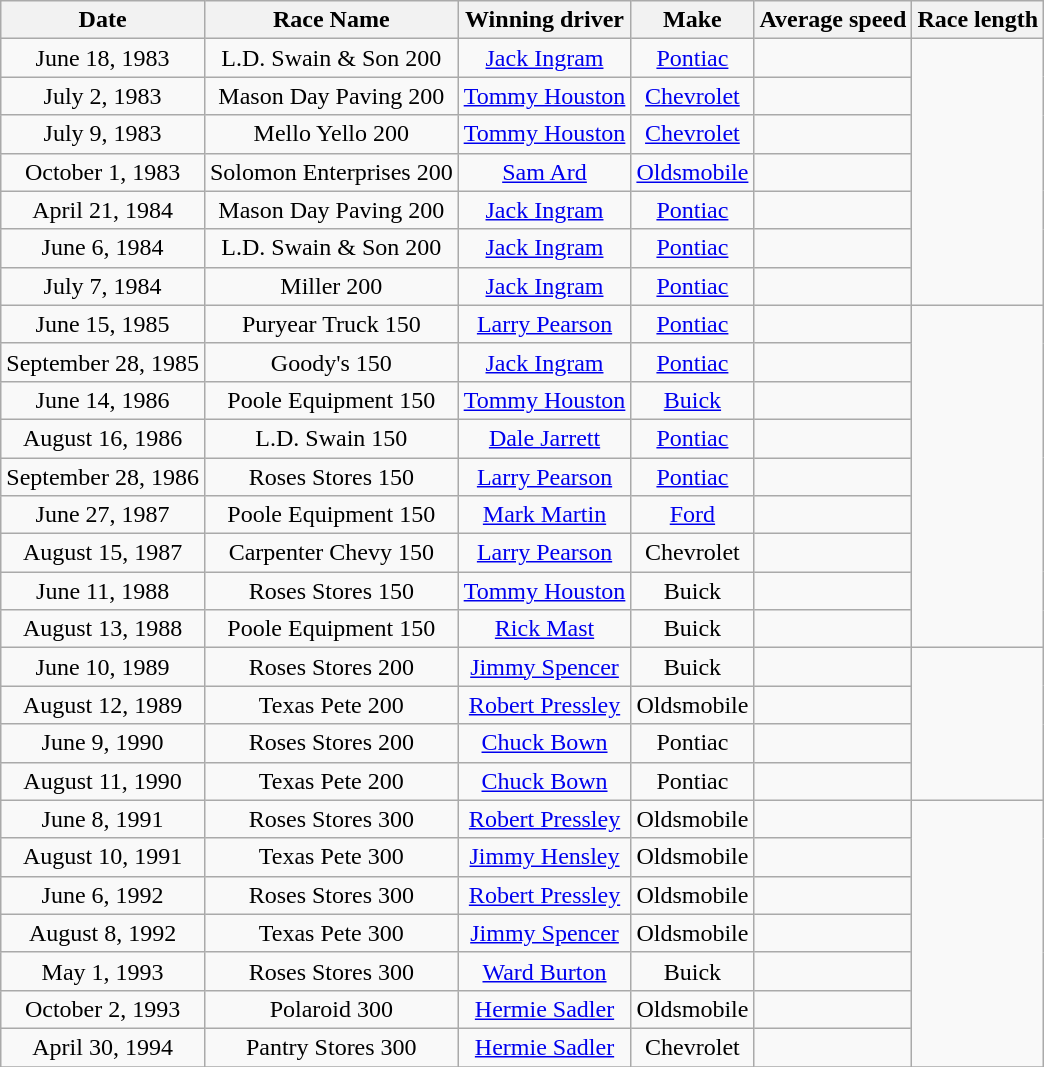<table class="wikitable" style="text-align: center">
<tr>
<th>Date</th>
<th>Race Name</th>
<th>Winning driver</th>
<th>Make</th>
<th>Average speed</th>
<th>Race length</th>
</tr>
<tr>
<td>June 18, 1983</td>
<td>L.D. Swain & Son 200</td>
<td><a href='#'>Jack Ingram</a></td>
<td><a href='#'>Pontiac</a></td>
<td></td>
<td rowspan="7"></td>
</tr>
<tr>
<td>July 2, 1983</td>
<td>Mason Day Paving 200</td>
<td><a href='#'>Tommy Houston</a></td>
<td><a href='#'>Chevrolet</a></td>
<td></td>
</tr>
<tr>
<td>July 9, 1983</td>
<td>Mello Yello 200</td>
<td><a href='#'>Tommy Houston</a></td>
<td><a href='#'>Chevrolet</a></td>
<td></td>
</tr>
<tr>
<td>October 1, 1983</td>
<td>Solomon Enterprises 200</td>
<td><a href='#'>Sam Ard</a></td>
<td><a href='#'>Oldsmobile</a></td>
<td></td>
</tr>
<tr>
<td>April 21, 1984</td>
<td>Mason Day Paving 200</td>
<td><a href='#'>Jack Ingram</a></td>
<td><a href='#'>Pontiac</a></td>
<td></td>
</tr>
<tr>
<td>June 6, 1984</td>
<td>L.D. Swain & Son 200</td>
<td><a href='#'>Jack Ingram</a></td>
<td><a href='#'>Pontiac</a></td>
<td></td>
</tr>
<tr>
<td>July 7, 1984</td>
<td>Miller 200</td>
<td><a href='#'>Jack Ingram</a></td>
<td><a href='#'>Pontiac</a></td>
<td></td>
</tr>
<tr>
<td>June 15, 1985</td>
<td>Puryear Truck 150</td>
<td><a href='#'>Larry Pearson</a></td>
<td><a href='#'>Pontiac</a></td>
<td></td>
<td rowspan="9"></td>
</tr>
<tr>
<td>September 28, 1985</td>
<td>Goody's 150</td>
<td><a href='#'>Jack Ingram</a></td>
<td><a href='#'>Pontiac</a></td>
<td></td>
</tr>
<tr>
<td>June 14, 1986</td>
<td>Poole Equipment 150</td>
<td><a href='#'>Tommy Houston</a></td>
<td><a href='#'>Buick</a></td>
<td></td>
</tr>
<tr>
<td>August 16, 1986</td>
<td>L.D. Swain 150</td>
<td><a href='#'>Dale Jarrett</a></td>
<td><a href='#'>Pontiac</a></td>
<td></td>
</tr>
<tr>
<td>September 28, 1986</td>
<td>Roses Stores 150</td>
<td><a href='#'>Larry Pearson</a></td>
<td><a href='#'>Pontiac</a></td>
<td></td>
</tr>
<tr>
<td>June 27, 1987</td>
<td>Poole Equipment 150</td>
<td><a href='#'>Mark Martin</a></td>
<td><a href='#'>Ford</a></td>
<td></td>
</tr>
<tr>
<td>August 15, 1987</td>
<td>Carpenter Chevy 150</td>
<td><a href='#'>Larry Pearson</a></td>
<td>Chevrolet</td>
<td></td>
</tr>
<tr>
<td>June 11, 1988</td>
<td>Roses Stores 150</td>
<td><a href='#'>Tommy Houston</a></td>
<td>Buick</td>
<td></td>
</tr>
<tr>
<td>August 13, 1988</td>
<td>Poole Equipment 150</td>
<td><a href='#'>Rick Mast</a></td>
<td>Buick</td>
<td></td>
</tr>
<tr>
<td>June 10, 1989</td>
<td>Roses Stores 200</td>
<td><a href='#'>Jimmy Spencer</a></td>
<td>Buick</td>
<td></td>
<td rowspan="4"></td>
</tr>
<tr>
<td>August 12, 1989</td>
<td>Texas Pete 200</td>
<td><a href='#'>Robert Pressley</a></td>
<td>Oldsmobile</td>
<td></td>
</tr>
<tr>
<td>June 9, 1990</td>
<td>Roses Stores 200</td>
<td><a href='#'>Chuck Bown</a></td>
<td>Pontiac</td>
<td></td>
</tr>
<tr>
<td>August 11, 1990</td>
<td>Texas Pete 200</td>
<td><a href='#'>Chuck Bown</a></td>
<td>Pontiac</td>
<td></td>
</tr>
<tr>
<td>June 8, 1991</td>
<td>Roses Stores 300</td>
<td><a href='#'>Robert Pressley</a></td>
<td>Oldsmobile</td>
<td></td>
<td rowspan="7"></td>
</tr>
<tr>
<td>August 10, 1991</td>
<td>Texas Pete 300</td>
<td><a href='#'>Jimmy Hensley</a></td>
<td>Oldsmobile</td>
<td></td>
</tr>
<tr>
<td>June 6, 1992</td>
<td>Roses Stores 300</td>
<td><a href='#'>Robert Pressley</a></td>
<td>Oldsmobile</td>
<td></td>
</tr>
<tr>
<td>August 8, 1992</td>
<td>Texas Pete 300</td>
<td><a href='#'>Jimmy Spencer</a></td>
<td>Oldsmobile</td>
<td></td>
</tr>
<tr>
<td>May 1, 1993</td>
<td>Roses Stores 300</td>
<td><a href='#'>Ward Burton</a></td>
<td>Buick</td>
<td></td>
</tr>
<tr>
<td>October 2, 1993</td>
<td>Polaroid 300</td>
<td><a href='#'>Hermie Sadler</a></td>
<td>Oldsmobile</td>
<td></td>
</tr>
<tr>
<td>April 30, 1994</td>
<td>Pantry Stores 300</td>
<td><a href='#'>Hermie Sadler</a></td>
<td>Chevrolet</td>
<td></td>
</tr>
<tr>
</tr>
</table>
